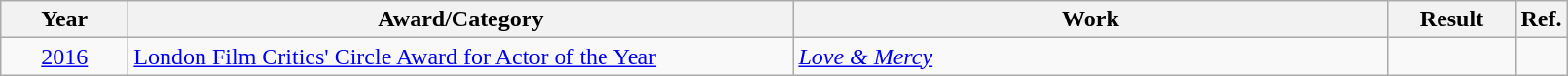<table class=wikitable>
<tr>
<th scope="col" style="width:5em;">Year</th>
<th scope="col" style="width:28em;">Award/Category</th>
<th scope="col" style="width:25em;">Work</th>
<th scope="col" style="width:5em;">Result</th>
<th>Ref.</th>
</tr>
<tr>
<td style="text-align:center;"><a href='#'>2016</a></td>
<td><a href='#'>London Film Critics' Circle Award for Actor of the Year</a></td>
<td><em><a href='#'>Love & Mercy</a></em></td>
<td></td>
<td></td>
</tr>
</table>
